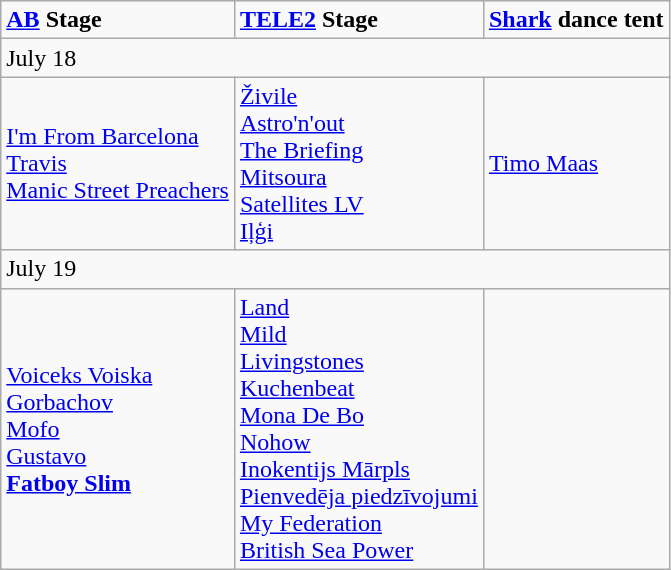<table class="wikitable">
<tr>
<td><strong><a href='#'>AB</a> Stage</strong></td>
<td><strong><a href='#'>TELE2</a> Stage</strong></td>
<td><strong><a href='#'>Shark</a> dance tent</strong></td>
</tr>
<tr>
<td colspan="4">July 18</td>
</tr>
<tr>
<td><a href='#'>I'm From Barcelona</a><br> <a href='#'>Travis</a><br> <a href='#'>Manic Street Preachers</a></td>
<td><a href='#'>Živile</a><br> <a href='#'>Astro'n'out</a><br> <a href='#'>The Briefing</a><br> <a href='#'>Mitsoura</a><br> <a href='#'>Satellites LV</a><br> <a href='#'>Iļģi</a></td>
<td><a href='#'>Timo Maas</a></td>
</tr>
<tr>
<td colspan="4">July 19</td>
</tr>
<tr>
<td><a href='#'>Voiceks Voiska</a><br> <a href='#'>Gorbachov</a><br> <a href='#'>Mofo</a><br> <a href='#'>Gustavo</a><br> <strong><a href='#'>Fatboy Slim</a></strong></td>
<td><a href='#'>Land</a><br> <a href='#'>Mild</a><br> <a href='#'>Livingstones</a><br> <a href='#'>Kuchenbeat</a><br> <a href='#'>Mona De Bo</a><br> <a href='#'>Nohow</a><br> <a href='#'>Inokentijs Mārpls</a><br> <a href='#'>Pienvedēja piedzīvojumi</a><br> <a href='#'>My Federation</a><br> <a href='#'>British Sea Power</a></td>
<td></td>
</tr>
</table>
